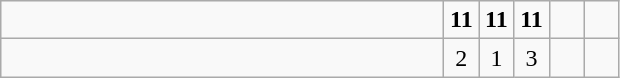<table class="wikitable">
<tr>
<td style="width:18em"><strong></strong></td>
<td align=center style="width:1em"><strong>11</strong></td>
<td align=center style="width:1em"><strong>11</strong></td>
<td align=center style="width:1em"><strong>11</strong></td>
<td align=center style="width:1em"></td>
<td align=center style="width:1em"></td>
</tr>
<tr>
<td style="width:18em"></td>
<td align=center style="width:1em">2</td>
<td align=center style="width:1em">1</td>
<td align=center style="width:1em">3</td>
<td align=center style="width:1em"></td>
<td align=center style="width:1em"></td>
</tr>
</table>
